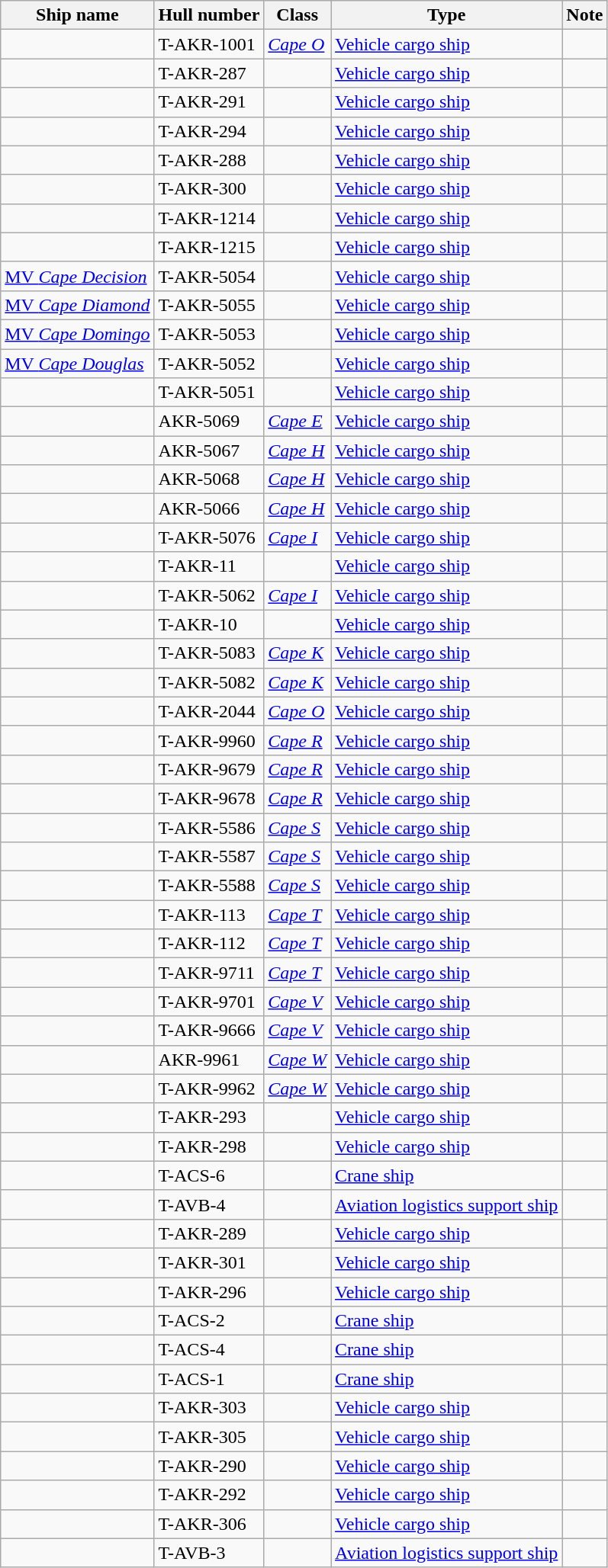<table class="wikitable sortable nowraplinks">
<tr>
<th>Ship name</th>
<th>Hull number</th>
<th>Class</th>
<th>Type</th>
<th>Note</th>
</tr>
<tr>
<td></td>
<td>T-AKR-1001</td>
<td><a href='#'><em>Cape O</em></a></td>
<td><a href='#'>Vehicle cargo ship</a></td>
<td></td>
</tr>
<tr>
<td></td>
<td>T-AKR-287</td>
<td></td>
<td><a href='#'>Vehicle cargo ship</a></td>
<td></td>
</tr>
<tr>
<td></td>
<td>T-AKR-291</td>
<td></td>
<td><a href='#'>Vehicle cargo ship</a></td>
<td></td>
</tr>
<tr>
<td></td>
<td>T-AKR-294</td>
<td></td>
<td><a href='#'>Vehicle cargo ship</a></td>
<td></td>
</tr>
<tr>
<td></td>
<td>T-AKR-288</td>
<td></td>
<td><a href='#'>Vehicle cargo ship</a></td>
<td></td>
</tr>
<tr>
<td></td>
<td>T-AKR-300</td>
<td></td>
<td><a href='#'>Vehicle cargo ship</a></td>
<td></td>
</tr>
<tr>
<td></td>
<td>T-AKR-1214</td>
<td></td>
<td><a href='#'>Vehicle cargo ship</a></td>
<td></td>
</tr>
<tr |->
<td></td>
<td>T-AKR-1215</td>
<td></td>
<td><a href='#'>Vehicle cargo ship</a></td>
<td></td>
</tr>
<tr>
<td><a href='#'>MV <em>Cape Decision</em></a></td>
<td>T-AKR-5054</td>
<td></td>
<td><a href='#'>Vehicle cargo ship</a></td>
<td></td>
</tr>
<tr>
<td><a href='#'>MV <em>Cape Diamond</em></a></td>
<td>T-AKR-5055</td>
<td></td>
<td><a href='#'>Vehicle cargo ship</a></td>
<td></td>
</tr>
<tr>
<td><a href='#'>MV <em>Cape Domingo</em></a></td>
<td>T-AKR-5053</td>
<td></td>
<td><a href='#'>Vehicle cargo ship</a></td>
<td></td>
</tr>
<tr>
<td><a href='#'>MV <em>Cape Douglas</em></a></td>
<td>T-AKR-5052</td>
<td></td>
<td><a href='#'>Vehicle cargo ship</a></td>
<td></td>
</tr>
<tr>
<td></td>
<td>T-AKR-5051</td>
<td></td>
<td><a href='#'>Vehicle cargo ship</a></td>
<td></td>
</tr>
<tr>
<td></td>
<td>AKR-5069</td>
<td><a href='#'><em>Cape E</em></a></td>
<td><a href='#'>Vehicle cargo ship</a></td>
<td></td>
</tr>
<tr>
<td></td>
<td>AKR-5067</td>
<td><a href='#'><em>Cape H</em></a></td>
<td><a href='#'>Vehicle cargo ship</a></td>
<td></td>
</tr>
<tr>
<td></td>
<td>AKR-5068</td>
<td><a href='#'><em>Cape H</em></a></td>
<td><a href='#'>Vehicle cargo ship</a></td>
<td></td>
</tr>
<tr>
<td></td>
<td>AKR-5066</td>
<td><a href='#'><em>Cape H</em></a></td>
<td><a href='#'>Vehicle cargo ship</a></td>
<td></td>
</tr>
<tr>
<td></td>
<td>T-AKR-5076</td>
<td><a href='#'><em>Cape I</em></a></td>
<td><a href='#'>Vehicle cargo ship</a></td>
<td></td>
</tr>
<tr>
<td></td>
<td>T-AKR-11</td>
<td></td>
<td><a href='#'>Vehicle cargo ship</a></td>
<td></td>
</tr>
<tr>
<td></td>
<td>T-AKR-5062</td>
<td><a href='#'><em>Cape I</em></a></td>
<td><a href='#'>Vehicle cargo ship</a></td>
<td></td>
</tr>
<tr>
<td></td>
<td>T-AKR-10</td>
<td></td>
<td><a href='#'>Vehicle cargo ship</a></td>
<td></td>
</tr>
<tr>
<td></td>
<td>T-AKR-5083</td>
<td><a href='#'><em>Cape K</em></a></td>
<td><a href='#'>Vehicle cargo ship</a></td>
<td></td>
</tr>
<tr>
<td></td>
<td>T-AKR-5082</td>
<td><a href='#'><em>Cape K</em></a></td>
<td><a href='#'>Vehicle cargo ship</a></td>
<td></td>
</tr>
<tr>
<td></td>
<td>T-AKR-2044</td>
<td><a href='#'><em>Cape O</em></a></td>
<td><a href='#'>Vehicle cargo ship</a></td>
<td></td>
</tr>
<tr>
<td></td>
<td>T-AKR-9960</td>
<td><a href='#'><em>Cape R</em></a></td>
<td><a href='#'>Vehicle cargo ship</a></td>
<td></td>
</tr>
<tr>
<td></td>
<td>T-AKR-9679</td>
<td><a href='#'><em>Cape R</em></a></td>
<td><a href='#'>Vehicle cargo ship</a></td>
<td></td>
</tr>
<tr>
<td></td>
<td>T-AKR-9678</td>
<td><a href='#'><em>Cape R</em></a></td>
<td><a href='#'>Vehicle cargo ship</a></td>
<td></td>
</tr>
<tr>
<td></td>
<td>T-AKR-5586</td>
<td><em><a href='#'>Cape S</a></em></td>
<td><a href='#'>Vehicle cargo ship</a></td>
<td></td>
</tr>
<tr>
<td></td>
<td>T-AKR-5587</td>
<td><em><a href='#'>Cape S</a></em></td>
<td><a href='#'>Vehicle cargo ship</a></td>
<td></td>
</tr>
<tr>
<td></td>
<td>T-AKR-5588</td>
<td><em><a href='#'>Cape S</a></em></td>
<td><a href='#'>Vehicle cargo ship</a></td>
<td></td>
</tr>
<tr>
<td></td>
<td>T-AKR-113</td>
<td><a href='#'><em>Cape T</em></a></td>
<td><a href='#'>Vehicle cargo ship</a></td>
<td></td>
</tr>
<tr>
<td></td>
<td>T-AKR-112</td>
<td><a href='#'><em>Cape T</em></a></td>
<td><a href='#'>Vehicle cargo ship</a></td>
<td></td>
</tr>
<tr>
<td></td>
<td>T-AKR-9711</td>
<td><a href='#'><em>Cape T</em></a></td>
<td><a href='#'>Vehicle cargo ship</a></td>
<td></td>
</tr>
<tr>
<td></td>
<td>T-AKR-9701</td>
<td><a href='#'><em>Cape V</em></a></td>
<td><a href='#'>Vehicle cargo ship</a></td>
<td></td>
</tr>
<tr>
<td></td>
<td>T-AKR-9666</td>
<td><a href='#'><em>Cape V</em></a></td>
<td><a href='#'>Vehicle cargo ship</a></td>
<td></td>
</tr>
<tr>
<td></td>
<td>AKR-9961</td>
<td><a href='#'><em>Cape W</em></a></td>
<td><a href='#'>Vehicle cargo ship</a></td>
<td></td>
</tr>
<tr>
<td></td>
<td>T-AKR-9962</td>
<td><a href='#'><em>Cape W</em></a></td>
<td><a href='#'>Vehicle cargo ship</a></td>
<td></td>
</tr>
<tr>
<td></td>
<td>T-AKR-293</td>
<td></td>
<td><a href='#'>Vehicle cargo ship</a></td>
<td></td>
</tr>
<tr>
<td></td>
<td>T-AKR-298</td>
<td></td>
<td><a href='#'>Vehicle cargo ship</a></td>
<td></td>
</tr>
<tr>
<td></td>
<td>T-ACS-6</td>
<td></td>
<td><a href='#'>Crane ship</a></td>
<td></td>
</tr>
<tr>
<td></td>
<td>T-AVB-4</td>
<td></td>
<td><a href='#'>Aviation logistics support ship</a></td>
<td></td>
</tr>
<tr>
<td></td>
<td>T-AKR-289</td>
<td></td>
<td><a href='#'>Vehicle cargo ship</a></td>
<td></td>
</tr>
<tr>
<td></td>
<td>T-AKR-301</td>
<td></td>
<td><a href='#'>Vehicle cargo ship</a></td>
<td></td>
</tr>
<tr>
<td></td>
<td>T-AKR-296</td>
<td></td>
<td><a href='#'>Vehicle cargo ship</a></td>
<td></td>
</tr>
<tr>
<td></td>
<td>T-ACS-2</td>
<td></td>
<td><a href='#'>Crane ship</a></td>
<td></td>
</tr>
<tr>
<td></td>
<td>T-ACS-4</td>
<td></td>
<td><a href='#'>Crane ship</a></td>
<td></td>
</tr>
<tr>
<td></td>
<td>T-ACS-1</td>
<td></td>
<td><a href='#'>Crane ship</a></td>
<td></td>
</tr>
<tr>
<td></td>
<td>T-AKR-303</td>
<td></td>
<td><a href='#'>Vehicle cargo ship</a></td>
<td></td>
</tr>
<tr>
<td></td>
<td>T-AKR-305</td>
<td></td>
<td><a href='#'>Vehicle cargo ship</a></td>
<td></td>
</tr>
<tr>
<td></td>
<td>T-AKR-290</td>
<td></td>
<td><a href='#'>Vehicle cargo ship</a></td>
<td></td>
</tr>
<tr>
<td></td>
<td>T-AKR-292</td>
<td></td>
<td><a href='#'>Vehicle cargo ship</a></td>
<td></td>
</tr>
<tr>
<td></td>
<td>T-AKR-306</td>
<td></td>
<td><a href='#'>Vehicle cargo ship</a></td>
<td></td>
</tr>
<tr>
<td></td>
<td>T-AVB-3</td>
<td></td>
<td><a href='#'>Aviation logistics support ship</a></td>
<td></td>
</tr>
</table>
